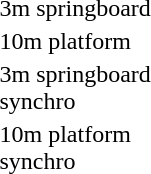<table>
<tr>
<td>3m springboard</td>
<td></td>
<td></td>
<td></td>
</tr>
<tr>
<td>10m platform</td>
<td></td>
<td></td>
<td></td>
</tr>
<tr>
<td>3m springboard<br>synchro</td>
<td></td>
<td></td>
<td></td>
</tr>
<tr>
<td>10m platform<br>synchro</td>
<td></td>
<td></td>
<td></td>
</tr>
</table>
